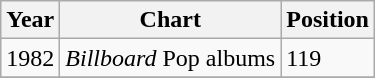<table class="wikitable">
<tr>
<th>Year</th>
<th>Chart</th>
<th>Position</th>
</tr>
<tr>
<td>1982</td>
<td><em>Billboard</em> Pop albums</td>
<td>119</td>
</tr>
<tr>
</tr>
</table>
